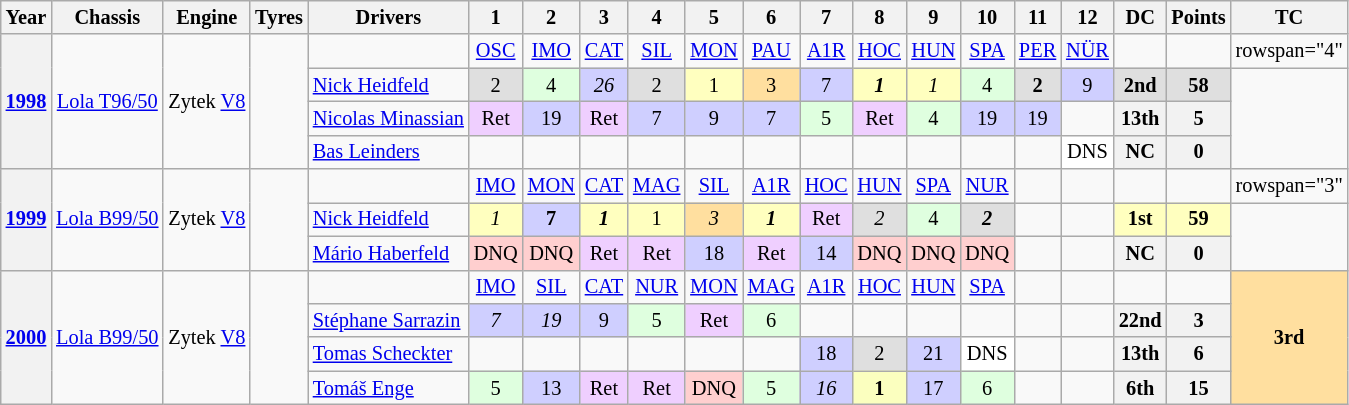<table class="wikitable" style="text-align:center; font-size:85%">
<tr>
<th>Year</th>
<th>Chassis</th>
<th>Engine</th>
<th>Tyres</th>
<th>Drivers</th>
<th>1</th>
<th>2</th>
<th>3</th>
<th>4</th>
<th>5</th>
<th>6</th>
<th>7</th>
<th>8</th>
<th>9</th>
<th>10</th>
<th>11</th>
<th>12</th>
<th>DC</th>
<th>Points</th>
<th>TC</th>
</tr>
<tr>
<th rowspan="4"><a href='#'>1998</a></th>
<td rowspan="4"><a href='#'>Lola T96/50</a></td>
<td rowspan="4">Zytek <a href='#'>V8</a></td>
<td rowspan="4"></td>
<td></td>
<td><a href='#'>OSC</a></td>
<td><a href='#'>IMO</a></td>
<td><a href='#'>CAT</a></td>
<td><a href='#'>SIL</a></td>
<td><a href='#'>MON</a></td>
<td><a href='#'>PAU</a></td>
<td><a href='#'>A1R</a></td>
<td><a href='#'>HOC</a></td>
<td><a href='#'>HUN</a></td>
<td><a href='#'>SPA</a></td>
<td><a href='#'>PER</a></td>
<td><a href='#'>NÜR</a></td>
<td></td>
<td></td>
<td>rowspan="4" </td>
</tr>
<tr>
<td align="left"> <a href='#'>Nick Heidfeld</a></td>
<td style="background:#DFDFDF;">2</td>
<td style="background:#DFFFDF;">4</td>
<td style="background:#CFCFFF;"><em>26</em></td>
<td style="background:#DFDFDF;">2</td>
<td style="background:#FFFFBF;">1</td>
<td style="background:#FFDF9F;">3</td>
<td style="background:#CFCFFF;">7</td>
<td style="background:#FFFFBF;"><strong><em>1</em></strong></td>
<td style="background:#FFFFBF;"><em>1</em></td>
<td style="background:#DFFFDF;">4</td>
<td style="background:#DFDFDF;"><strong>2</strong></td>
<td style="background:#CFCFFF;">9</td>
<td style="background:#DFDFDF;"><strong>2nd</strong></td>
<td style="background:#DFDFDF;"><strong>58</strong></td>
</tr>
<tr>
<td align="left"> <a href='#'>Nicolas Minassian</a></td>
<td style="background:#EFCFFF;">Ret</td>
<td style="background:#CFCFFF;">19</td>
<td style="background:#EFCFFF;">Ret</td>
<td style="background:#CFCFFF;">7</td>
<td style="background:#CFCFFF;">9</td>
<td style="background:#CFCFFF;">7</td>
<td style="background:#DFFFDF;">5</td>
<td style="background:#EFCFFF;">Ret</td>
<td style="background:#DFFFDF;">4</td>
<td style="background:#CFCFFF;">19</td>
<td style="background:#CFCFFF;">19</td>
<td></td>
<th>13th</th>
<th>5</th>
</tr>
<tr>
<td align="left"> <a href='#'>Bas Leinders</a></td>
<td></td>
<td></td>
<td></td>
<td></td>
<td></td>
<td></td>
<td></td>
<td></td>
<td></td>
<td></td>
<td></td>
<td style="background:white;">DNS</td>
<th>NC</th>
<th>0</th>
</tr>
<tr>
<th rowspan="3"><a href='#'>1999</a></th>
<td rowspan="3"><a href='#'>Lola B99/50</a></td>
<td rowspan="3">Zytek <a href='#'>V8</a></td>
<td rowspan="3"></td>
<td></td>
<td><a href='#'>IMO</a></td>
<td><a href='#'>MON</a></td>
<td><a href='#'>CAT</a></td>
<td><a href='#'>MAG</a></td>
<td><a href='#'>SIL</a></td>
<td><a href='#'>A1R</a></td>
<td><a href='#'>HOC</a></td>
<td><a href='#'>HUN</a></td>
<td><a href='#'>SPA</a></td>
<td><a href='#'>NUR</a></td>
<td></td>
<td></td>
<td></td>
<td></td>
<td>rowspan="3" </td>
</tr>
<tr>
<td align="left"> <a href='#'>Nick Heidfeld</a></td>
<td style="background:#FFFFBF;"><em>1</em></td>
<td style="background:#CFCFFF;"><strong>7</strong></td>
<td style="background:#FFFFBF;"><strong><em>1</em></strong></td>
<td style="background:#FFFFBF;">1</td>
<td style="background:#FFDF9F;"><em>3</em></td>
<td style="background:#FFFFBF;"><strong><em>1</em></strong></td>
<td style="background:#EFCFFF;">Ret</td>
<td style="background:#DFDFDF;"><em>2</em></td>
<td style="background:#DFFFDF;">4</td>
<td style="background:#DFDFDF;"><strong><em>2</em></strong></td>
<td></td>
<td></td>
<td style="background:#FFFFBF;"><strong>1st</strong></td>
<td style="background:#FFFFBF;"><strong>59</strong></td>
</tr>
<tr>
<td align="left"> <a href='#'>Mário Haberfeld</a></td>
<td style="background:#FFCFCF;">DNQ</td>
<td style="background:#FFCFCF;">DNQ</td>
<td style="background:#EFCFFF;">Ret</td>
<td style="background:#EFCFFF;">Ret</td>
<td style="background:#CFCFFF;">18</td>
<td style="background:#EFCFFF;">Ret</td>
<td style="background:#CFCFFF;">14</td>
<td style="background:#FFCFCF;">DNQ</td>
<td style="background:#FFCFCF;">DNQ</td>
<td style="background:#FFCFCF;">DNQ</td>
<td></td>
<td></td>
<th>NC</th>
<th>0</th>
</tr>
<tr>
<th rowspan="4"><a href='#'>2000</a></th>
<td rowspan="4"><a href='#'>Lola B99/50</a></td>
<td rowspan="4">Zytek <a href='#'>V8</a></td>
<td rowspan="4"></td>
<td></td>
<td><a href='#'>IMO</a></td>
<td><a href='#'>SIL</a></td>
<td><a href='#'>CAT</a></td>
<td><a href='#'>NUR</a></td>
<td><a href='#'>MON</a></td>
<td><a href='#'>MAG</a></td>
<td><a href='#'>A1R</a></td>
<td><a href='#'>HOC</a></td>
<td><a href='#'>HUN</a></td>
<td><a href='#'>SPA</a></td>
<td></td>
<td></td>
<td></td>
<td></td>
<td rowspan="4" style="background:#FFDF9F;"><strong>3rd</strong></td>
</tr>
<tr>
<td align="left"> <a href='#'>Stéphane Sarrazin</a></td>
<td style="background:#CFCFFF;"><em>7</em></td>
<td style="background:#CFCFFF;"><em>19</em></td>
<td style="background:#CFCFFF;">9</td>
<td style="background:#DFFFDF;">5</td>
<td style="background:#EFCFFF;">Ret</td>
<td style="background:#DFFFDF;">6</td>
<td></td>
<td></td>
<td></td>
<td></td>
<td></td>
<td></td>
<th>22nd</th>
<th>3</th>
</tr>
<tr>
<td align="left"> <a href='#'>Tomas Scheckter</a></td>
<td></td>
<td></td>
<td></td>
<td></td>
<td></td>
<td></td>
<td style="background:#CFCFFF;">18</td>
<td style="background:#DFDFDF;">2</td>
<td style="background:#CFCFFF;">21</td>
<td style="background:white;">DNS</td>
<td></td>
<td></td>
<th>13th</th>
<th>6</th>
</tr>
<tr>
<td align="left"> <a href='#'>Tomáš Enge</a></td>
<td style="background:#DFFFDF;">5</td>
<td style="background:#CFCFFF;">13</td>
<td style="background:#EFCFFF;">Ret</td>
<td style="background:#EFCFFF;">Ret</td>
<td style="background:#FFCFCF;">DNQ</td>
<td style="background:#DFFFDF;">5</td>
<td style="background:#CFCFFF;"><em>16</em></td>
<td style="background:#FBFFBF;"><strong>1</strong></td>
<td style="background:#CFCFFF;">17</td>
<td style="background:#DFFFDF;">6</td>
<td></td>
<td></td>
<th>6th</th>
<th>15</th>
</tr>
</table>
